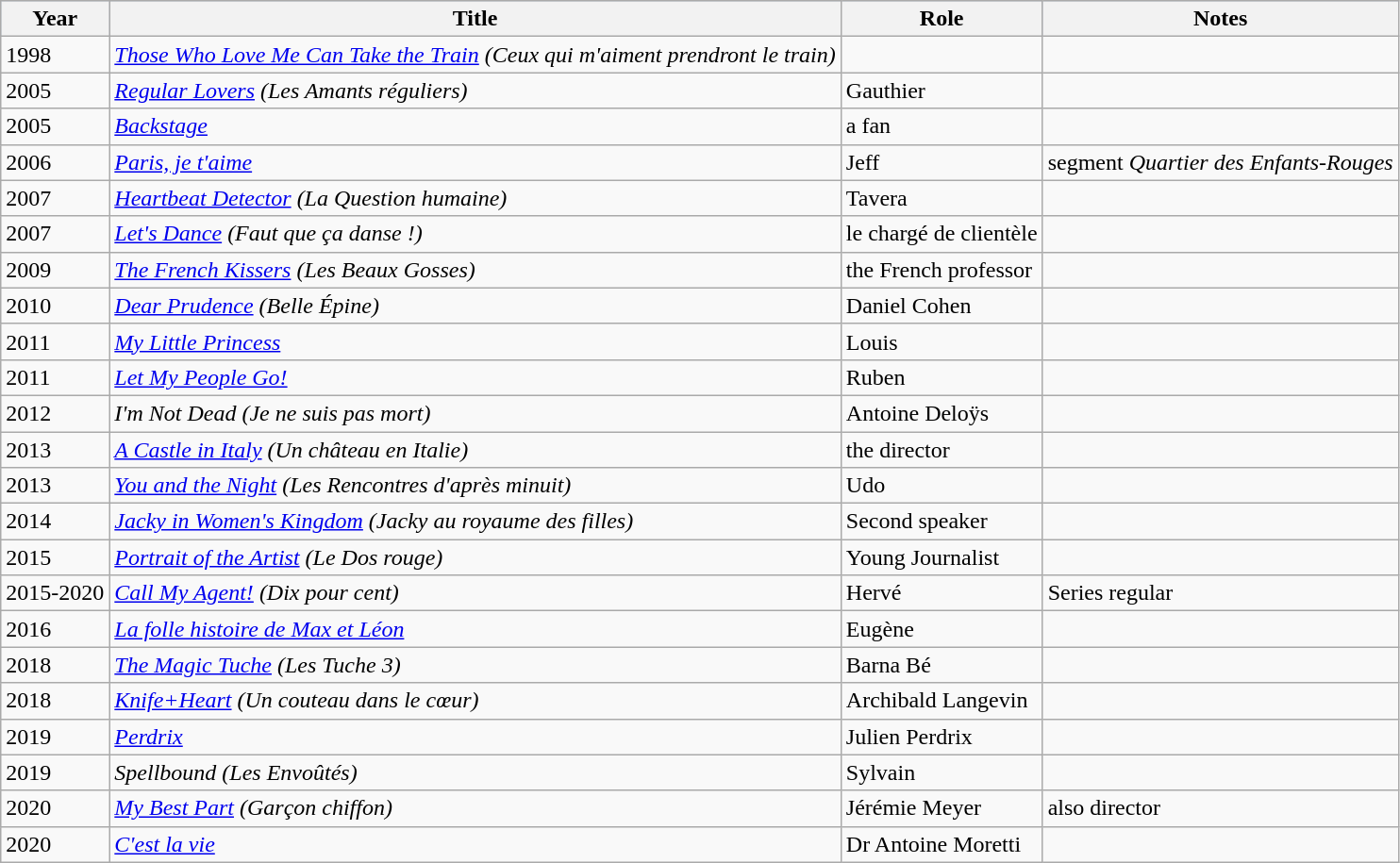<table class="wikitable sortable">
<tr style="background:#b0c4de; text-align:center;">
<th>Year</th>
<th>Title</th>
<th>Role</th>
<th>Notes</th>
</tr>
<tr>
<td>1998</td>
<td><em><a href='#'>Those Who Love Me Can Take the Train</a> (Ceux qui m'aiment prendront le train)</em></td>
<td></td>
<td></td>
</tr>
<tr>
<td>2005</td>
<td><em><a href='#'>Regular Lovers</a> (Les Amants réguliers)</em></td>
<td>Gauthier</td>
<td></td>
</tr>
<tr>
<td>2005</td>
<td><em><a href='#'>Backstage</a></em></td>
<td>a fan</td>
</tr>
<tr>
<td>2006</td>
<td><em><a href='#'>Paris, je t'aime</a></em></td>
<td>Jeff</td>
<td>segment <em>Quartier des Enfants-Rouges</em></td>
</tr>
<tr>
<td>2007</td>
<td><em><a href='#'>Heartbeat Detector</a> (La Question humaine)</em></td>
<td>Tavera</td>
<td></td>
</tr>
<tr>
<td>2007</td>
<td><em><a href='#'>Let's Dance</a> (Faut que ça danse !)</em></td>
<td>le chargé de clientèle</td>
<td></td>
</tr>
<tr>
<td>2009</td>
<td><em><a href='#'>The French Kissers</a> (Les Beaux Gosses)</em></td>
<td>the French professor</td>
<td></td>
</tr>
<tr>
<td>2010</td>
<td><em><a href='#'>Dear Prudence</a> (Belle Épine)</em></td>
<td>Daniel Cohen</td>
<td></td>
</tr>
<tr>
<td>2011</td>
<td><em><a href='#'>My Little Princess</a></em></td>
<td>Louis</td>
<td></td>
</tr>
<tr>
<td>2011</td>
<td><em><a href='#'>Let My People Go!</a></em></td>
<td>Ruben</td>
<td></td>
</tr>
<tr>
<td>2012</td>
<td><em>I'm Not Dead (Je ne suis pas mort)</em></td>
<td>Antoine Deloÿs</td>
<td></td>
</tr>
<tr>
<td>2013</td>
<td><em><a href='#'>A Castle in Italy</a> (Un château en Italie)</em></td>
<td>the director</td>
<td></td>
</tr>
<tr>
<td>2013</td>
<td><em><a href='#'>You and the Night</a> (Les Rencontres d'après minuit)</em></td>
<td>Udo</td>
<td></td>
</tr>
<tr>
<td>2014</td>
<td><em><a href='#'>Jacky in Women's Kingdom</a> (Jacky au royaume des filles)</em></td>
<td>Second speaker</td>
<td></td>
</tr>
<tr>
<td>2015</td>
<td><em><a href='#'>Portrait of the Artist</a> (Le Dos rouge)</em></td>
<td>Young Journalist</td>
<td></td>
</tr>
<tr>
<td>2015-2020</td>
<td><em><a href='#'>Call My Agent!</a> (Dix pour cent)</em></td>
<td>Hervé</td>
<td>Series regular</td>
</tr>
<tr>
<td>2016</td>
<td><em><a href='#'>La folle histoire de Max et Léon</a></em></td>
<td>Eugène</td>
<td></td>
</tr>
<tr>
<td>2018</td>
<td><em><a href='#'>The Magic Tuche</a> (Les Tuche 3)</em></td>
<td>Barna Bé</td>
<td></td>
</tr>
<tr>
<td>2018</td>
<td><em><a href='#'>Knife+Heart</a> (Un couteau dans le cœur)</em></td>
<td>Archibald Langevin</td>
<td></td>
</tr>
<tr>
<td>2019</td>
<td><em><a href='#'>Perdrix</a></em></td>
<td>Julien Perdrix</td>
<td></td>
</tr>
<tr>
<td>2019</td>
<td><em>Spellbound (Les Envoûtés)</em></td>
<td>Sylvain</td>
<td></td>
</tr>
<tr>
<td>2020</td>
<td><em><a href='#'>My Best Part</a> (Garçon chiffon)</em></td>
<td>Jérémie Meyer</td>
<td>also director</td>
</tr>
<tr>
<td>2020</td>
<td><em><a href='#'>C'est la vie</a></em></td>
<td>Dr Antoine Moretti</td>
<td></td>
</tr>
</table>
